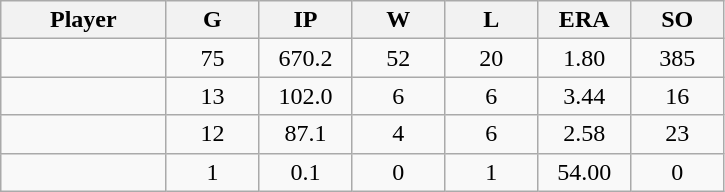<table class="wikitable sortable">
<tr>
<th bgcolor="#DDDDFF" width="16%">Player</th>
<th bgcolor="#DDDDFF" width="9%">G</th>
<th bgcolor="#DDDDFF" width="9%">IP</th>
<th bgcolor="#DDDDFF" width="9%">W</th>
<th bgcolor="#DDDDFF" width="9%">L</th>
<th bgcolor="#DDDDFF" width="9%">ERA</th>
<th bgcolor="#DDDDFF" width="9%">SO</th>
</tr>
<tr align="center">
<td></td>
<td>75</td>
<td>670.2</td>
<td>52</td>
<td>20</td>
<td>1.80</td>
<td>385</td>
</tr>
<tr align="center">
<td></td>
<td>13</td>
<td>102.0</td>
<td>6</td>
<td>6</td>
<td>3.44</td>
<td>16</td>
</tr>
<tr align="center">
<td></td>
<td>12</td>
<td>87.1</td>
<td>4</td>
<td>6</td>
<td>2.58</td>
<td>23</td>
</tr>
<tr align="center">
<td></td>
<td>1</td>
<td>0.1</td>
<td>0</td>
<td>1</td>
<td>54.00</td>
<td>0</td>
</tr>
</table>
